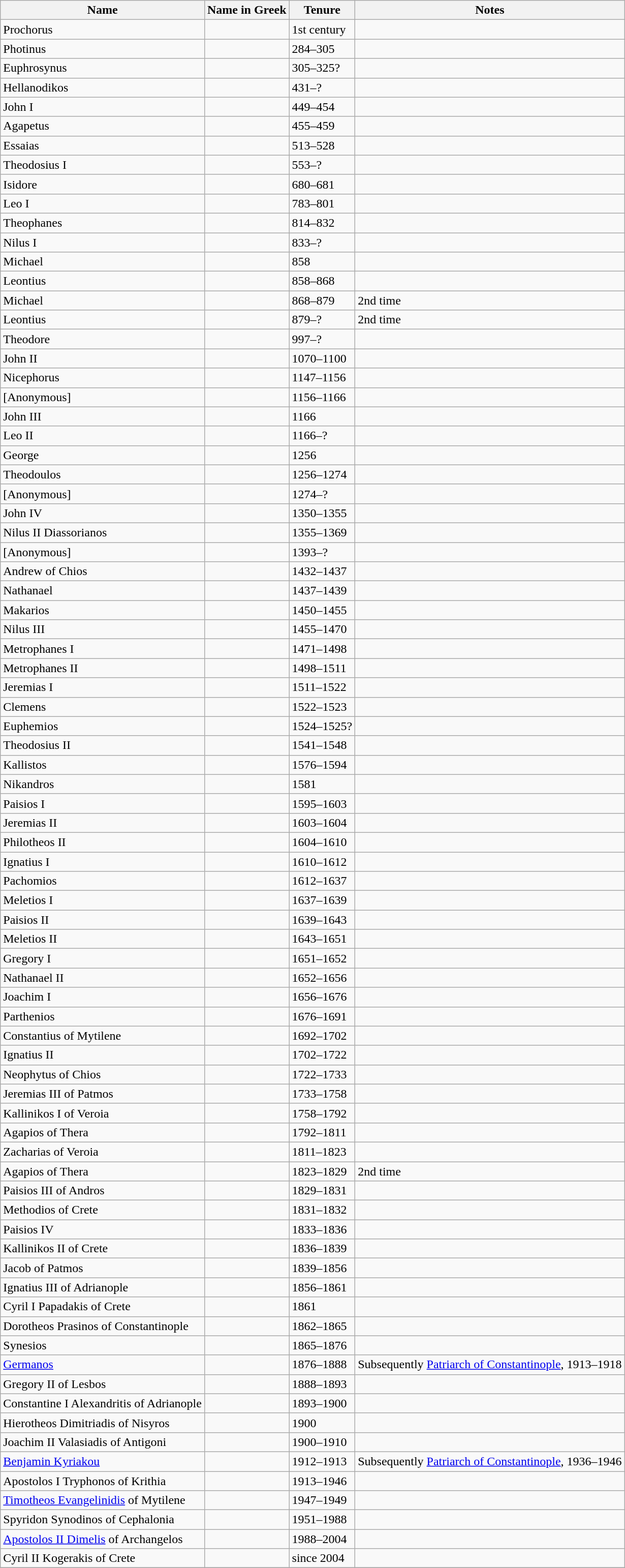<table class="wikitable" width="auto">
<tr>
<th>Name</th>
<th>Name in Greek</th>
<th>Tenure</th>
<th>Notes</th>
</tr>
<tr>
<td>Prochorus</td>
<td></td>
<td>1st century</td>
<td></td>
</tr>
<tr>
<td>Photinus</td>
<td></td>
<td>284–305</td>
<td></td>
</tr>
<tr>
<td>Euphrosynus</td>
<td></td>
<td>305–325?</td>
<td></td>
</tr>
<tr>
<td>Hellanodikos</td>
<td></td>
<td>431–?</td>
<td></td>
</tr>
<tr>
<td>John I</td>
<td></td>
<td>449–454</td>
<td></td>
</tr>
<tr>
<td>Agapetus</td>
<td></td>
<td>455–459</td>
<td></td>
</tr>
<tr>
<td>Essaias</td>
<td></td>
<td>513–528</td>
<td></td>
</tr>
<tr>
<td>Theodosius I</td>
<td></td>
<td>553–?</td>
<td></td>
</tr>
<tr>
<td>Isidore</td>
<td></td>
<td>680–681</td>
<td></td>
</tr>
<tr>
<td>Leo I</td>
<td></td>
<td>783–801</td>
<td></td>
</tr>
<tr>
<td>Theophanes</td>
<td></td>
<td>814–832</td>
<td></td>
</tr>
<tr>
<td>Nilus I</td>
<td></td>
<td>833–?</td>
<td></td>
</tr>
<tr>
<td>Michael</td>
<td></td>
<td>858</td>
<td></td>
</tr>
<tr>
<td>Leontius</td>
<td></td>
<td>858–868</td>
<td></td>
</tr>
<tr>
<td>Michael</td>
<td></td>
<td>868–879</td>
<td>2nd time</td>
</tr>
<tr>
<td>Leontius</td>
<td></td>
<td>879–?</td>
<td>2nd time</td>
</tr>
<tr>
<td>Theodore</td>
<td></td>
<td>997–?</td>
<td></td>
</tr>
<tr>
<td>John II</td>
<td></td>
<td>1070–1100</td>
<td></td>
</tr>
<tr>
<td>Nicephorus</td>
<td></td>
<td>1147–1156</td>
<td></td>
</tr>
<tr>
<td>[Anonymous]</td>
<td></td>
<td>1156–1166</td>
<td></td>
</tr>
<tr>
<td>John III</td>
<td></td>
<td>1166</td>
<td></td>
</tr>
<tr>
<td>Leo II</td>
<td></td>
<td>1166–?</td>
<td></td>
</tr>
<tr>
<td>George</td>
<td></td>
<td>1256</td>
<td></td>
</tr>
<tr>
<td>Theodoulos</td>
<td></td>
<td>1256–1274</td>
<td></td>
</tr>
<tr>
<td>[Anonymous]</td>
<td></td>
<td>1274–?</td>
<td></td>
</tr>
<tr>
<td>John IV</td>
<td></td>
<td>1350–1355</td>
<td></td>
</tr>
<tr>
<td>Nilus II Diassorianos</td>
<td></td>
<td>1355–1369</td>
<td></td>
</tr>
<tr>
<td>[Anonymous]</td>
<td></td>
<td>1393–?</td>
<td></td>
</tr>
<tr>
<td>Andrew of Chios</td>
<td></td>
<td>1432–1437</td>
<td></td>
</tr>
<tr>
<td>Nathanael</td>
<td></td>
<td>1437–1439</td>
<td></td>
</tr>
<tr>
<td>Makarios</td>
<td></td>
<td>1450–1455</td>
<td></td>
</tr>
<tr>
<td>Nilus III</td>
<td></td>
<td>1455–1470</td>
<td></td>
</tr>
<tr>
<td>Metrophanes I</td>
<td></td>
<td>1471–1498</td>
<td></td>
</tr>
<tr>
<td>Metrophanes II</td>
<td></td>
<td>1498–1511</td>
<td></td>
</tr>
<tr>
<td>Jeremias I</td>
<td></td>
<td>1511–1522</td>
<td></td>
</tr>
<tr>
<td>Clemens</td>
<td></td>
<td>1522–1523</td>
<td></td>
</tr>
<tr>
<td>Euphemios</td>
<td></td>
<td>1524–1525?</td>
<td></td>
</tr>
<tr>
<td>Theodosius II</td>
<td></td>
<td>1541–1548</td>
<td></td>
</tr>
<tr>
<td>Kallistos</td>
<td></td>
<td>1576–1594</td>
<td></td>
</tr>
<tr>
<td>Nikandros</td>
<td></td>
<td>1581</td>
<td></td>
</tr>
<tr>
<td>Paisios I</td>
<td></td>
<td>1595–1603</td>
<td></td>
</tr>
<tr>
<td>Jeremias II</td>
<td></td>
<td>1603–1604</td>
<td></td>
</tr>
<tr>
<td>Philotheos II</td>
<td></td>
<td>1604–1610</td>
<td></td>
</tr>
<tr>
<td>Ignatius I</td>
<td></td>
<td>1610–1612</td>
<td></td>
</tr>
<tr>
<td>Pachomios</td>
<td></td>
<td>1612–1637</td>
<td></td>
</tr>
<tr>
<td>Meletios I</td>
<td></td>
<td>1637–1639</td>
<td></td>
</tr>
<tr>
<td>Paisios II</td>
<td></td>
<td>1639–1643</td>
<td></td>
</tr>
<tr>
<td>Meletios II</td>
<td></td>
<td>1643–1651</td>
<td></td>
</tr>
<tr>
<td>Gregory I</td>
<td></td>
<td>1651–1652</td>
<td></td>
</tr>
<tr>
<td>Nathanael II</td>
<td></td>
<td>1652–1656</td>
<td></td>
</tr>
<tr>
<td>Joachim I</td>
<td></td>
<td>1656–1676</td>
<td></td>
</tr>
<tr>
<td>Parthenios</td>
<td></td>
<td>1676–1691</td>
<td></td>
</tr>
<tr>
<td>Constantius of Mytilene</td>
<td></td>
<td>1692–1702</td>
<td></td>
</tr>
<tr>
<td>Ignatius II</td>
<td></td>
<td>1702–1722</td>
<td></td>
</tr>
<tr>
<td>Neophytus of Chios</td>
<td></td>
<td>1722–1733</td>
<td></td>
</tr>
<tr>
<td>Jeremias III of Patmos</td>
<td></td>
<td>1733–1758</td>
<td></td>
</tr>
<tr>
<td>Kallinikos I of Veroia</td>
<td></td>
<td>1758–1792</td>
<td></td>
</tr>
<tr>
<td>Agapios of Thera</td>
<td></td>
<td>1792–1811</td>
<td></td>
</tr>
<tr>
<td>Zacharias of Veroia</td>
<td></td>
<td>1811–1823</td>
<td></td>
</tr>
<tr>
<td>Agapios of Thera</td>
<td></td>
<td>1823–1829</td>
<td>2nd time</td>
</tr>
<tr>
<td>Paisios III of Andros</td>
<td></td>
<td>1829–1831</td>
<td></td>
</tr>
<tr>
<td>Methodios of Crete</td>
<td></td>
<td>1831–1832</td>
<td></td>
</tr>
<tr>
<td>Paisios IV</td>
<td></td>
<td>1833–1836</td>
<td></td>
</tr>
<tr>
<td>Kallinikos II of Crete</td>
<td></td>
<td>1836–1839</td>
<td></td>
</tr>
<tr>
<td>Jacob of Patmos</td>
<td></td>
<td>1839–1856</td>
<td></td>
</tr>
<tr>
<td>Ignatius III of Adrianople</td>
<td></td>
<td>1856–1861</td>
<td></td>
</tr>
<tr>
<td>Cyril I Papadakis of Crete</td>
<td></td>
<td>1861</td>
<td></td>
</tr>
<tr>
<td>Dorotheos Prasinos of Constantinople</td>
<td></td>
<td>1862–1865</td>
<td></td>
</tr>
<tr>
<td>Synesios</td>
<td></td>
<td>1865–1876</td>
<td></td>
</tr>
<tr>
<td><a href='#'>Germanos</a></td>
<td></td>
<td>1876–1888</td>
<td>Subsequently <a href='#'>Patriarch of Constantinople</a>, 1913–1918</td>
</tr>
<tr>
<td>Gregory II of Lesbos</td>
<td></td>
<td>1888–1893</td>
<td></td>
</tr>
<tr>
<td>Constantine I Alexandritis of Adrianople</td>
<td></td>
<td>1893–1900</td>
<td></td>
</tr>
<tr>
<td>Hierotheos Dimitriadis of Nisyros</td>
<td></td>
<td>1900</td>
<td></td>
</tr>
<tr>
<td>Joachim II Valasiadis of Antigoni</td>
<td></td>
<td>1900–1910</td>
<td></td>
</tr>
<tr>
<td><a href='#'>Benjamin Kyriakou</a></td>
<td></td>
<td>1912–1913</td>
<td>Subsequently <a href='#'>Patriarch of Constantinople</a>, 1936–1946</td>
</tr>
<tr>
<td>Apostolos I Tryphonos of Krithia</td>
<td></td>
<td>1913–1946</td>
<td></td>
</tr>
<tr>
<td><a href='#'>Timotheos Evangelinidis</a> of Mytilene</td>
<td></td>
<td>1947–1949</td>
<td></td>
</tr>
<tr>
<td>Spyridon Synodinos of Cephalonia</td>
<td></td>
<td>1951–1988</td>
<td></td>
</tr>
<tr>
<td><a href='#'>Apostolos II Dimelis</a> of Archangelos</td>
<td></td>
<td>1988–2004</td>
<td></td>
</tr>
<tr>
<td>Cyril II Kogerakis of Crete</td>
<td></td>
<td>since 2004</td>
<td></td>
</tr>
<tr>
</tr>
</table>
